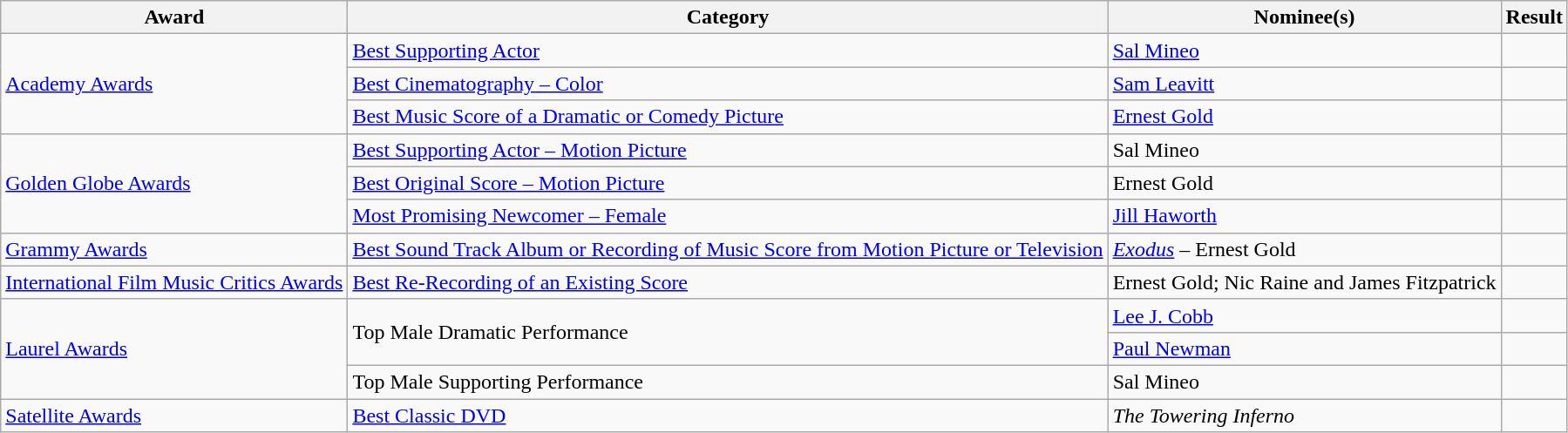<table class="wikitable plainrowheaders">
<tr>
<th>Award</th>
<th>Category</th>
<th>Nominee(s)</th>
<th>Result</th>
</tr>
<tr>
<td rowspan="3"><a href='#'>Academy Awards</a></td>
<td><a href='#'>Best Supporting Actor</a></td>
<td><a href='#'>Sal Mineo</a></td>
<td></td>
</tr>
<tr>
<td><a href='#'>Best Cinematography – Color</a></td>
<td><a href='#'>Sam Leavitt</a></td>
<td></td>
</tr>
<tr>
<td><a href='#'>Best Music Score of a Dramatic or Comedy Picture</a></td>
<td><a href='#'>Ernest Gold</a></td>
<td></td>
</tr>
<tr>
<td rowspan="3"><a href='#'>Golden Globe Awards</a></td>
<td><a href='#'>Best Supporting Actor – Motion Picture</a></td>
<td>Sal Mineo</td>
<td></td>
</tr>
<tr>
<td><a href='#'>Best Original Score – Motion Picture</a></td>
<td>Ernest Gold</td>
<td></td>
</tr>
<tr>
<td><a href='#'>Most Promising Newcomer – Female</a></td>
<td><a href='#'>Jill Haworth</a></td>
<td></td>
</tr>
<tr>
<td><a href='#'>Grammy Awards</a></td>
<td><a href='#'>Best Sound Track Album or Recording of Music Score from Motion Picture or Television</a></td>
<td><em><a href='#'>Exodus</a></em> – Ernest Gold</td>
<td></td>
</tr>
<tr>
<td><a href='#'>International Film Music Critics Awards</a></td>
<td><a href='#'>Best Re-Recording of an Existing Score</a></td>
<td>Ernest Gold; Nic Raine and James Fitzpatrick</td>
<td></td>
</tr>
<tr>
<td rowspan="3"><a href='#'>Laurel Awards</a></td>
<td rowspan="2">Top Male Dramatic Performance</td>
<td><a href='#'>Lee J. Cobb</a></td>
<td></td>
</tr>
<tr>
<td><a href='#'>Paul Newman</a></td>
<td></td>
</tr>
<tr>
<td>Top Male Supporting Performance</td>
<td>Sal Mineo</td>
<td></td>
</tr>
<tr>
<td><a href='#'>Satellite Awards</a></td>
<td><a href='#'>Best Classic DVD</a></td>
<td><em>The Towering Inferno</em> </td>
<td></td>
</tr>
</table>
